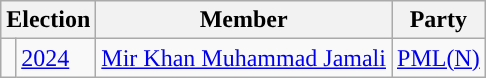<table class="wikitable">
<tr>
<th colspan="2">Election</th>
<th>Member</th>
<th>Party</th>
</tr>
<tr>
<td style="background-color: "></td>
<td><a href='#'>2024</a></td>
<td><a href='#'>Mir Khan Muhammad Jamali</a></td>
<td><a href='#'>PML(N)</a></td>
</tr>
</table>
